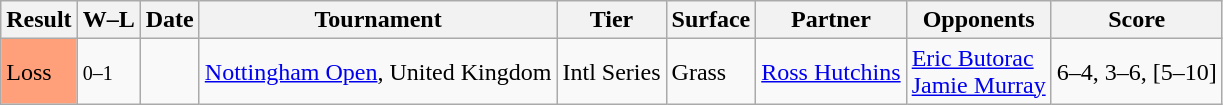<table class="sortable wikitable">
<tr>
<th>Result</th>
<th class="unsortable">W–L</th>
<th>Date</th>
<th>Tournament</th>
<th>Tier</th>
<th>Surface</th>
<th>Partner</th>
<th>Opponents</th>
<th class="unsortable">Score</th>
</tr>
<tr>
<td bgcolor=FFA07A>Loss</td>
<td><small>0–1</small></td>
<td><a href='#'></a></td>
<td><a href='#'>Nottingham Open</a>, United Kingdom</td>
<td>Intl Series</td>
<td>Grass</td>
<td> <a href='#'>Ross Hutchins</a></td>
<td> <a href='#'>Eric Butorac</a><br> <a href='#'>Jamie Murray</a></td>
<td>6–4, 3–6, [5–10]</td>
</tr>
</table>
